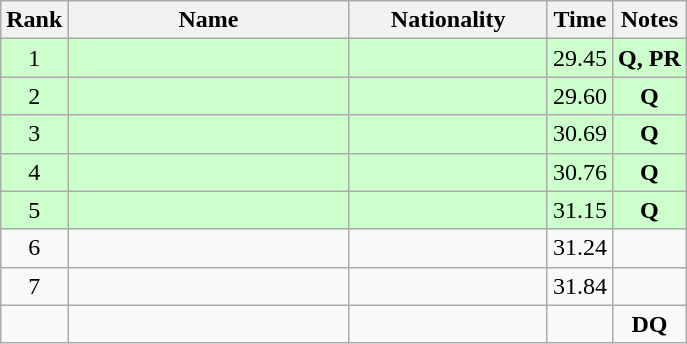<table class="wikitable sortable" style="text-align:center">
<tr>
<th>Rank</th>
<th style="width:180px">Name</th>
<th style="width:125px">Nationality</th>
<th>Time</th>
<th>Notes</th>
</tr>
<tr style="background:#cfc;">
<td>1</td>
<td style="text-align:left;"></td>
<td style="text-align:left;"></td>
<td>29.45</td>
<td><strong>Q, PR</strong></td>
</tr>
<tr style="background:#cfc;">
<td>2</td>
<td style="text-align:left;"></td>
<td style="text-align:left;"></td>
<td>29.60</td>
<td><strong>Q</strong></td>
</tr>
<tr style="background:#cfc;">
<td>3</td>
<td style="text-align:left;"></td>
<td style="text-align:left;"></td>
<td>30.69</td>
<td><strong>Q</strong></td>
</tr>
<tr style="background:#cfc;">
<td>4</td>
<td style="text-align:left;"></td>
<td style="text-align:left;"></td>
<td>30.76</td>
<td><strong>Q</strong></td>
</tr>
<tr style="background:#cfc;">
<td>5</td>
<td style="text-align:left;"></td>
<td style="text-align:left;"></td>
<td>31.15</td>
<td><strong>Q</strong></td>
</tr>
<tr>
<td>6</td>
<td style="text-align:left;"></td>
<td style="text-align:left;"></td>
<td>31.24</td>
<td></td>
</tr>
<tr>
<td>7</td>
<td style="text-align:left;"></td>
<td style="text-align:left;"></td>
<td>31.84</td>
<td></td>
</tr>
<tr>
<td></td>
<td style="text-align:left;"></td>
<td style="text-align:left;"></td>
<td></td>
<td><strong>DQ</strong></td>
</tr>
</table>
